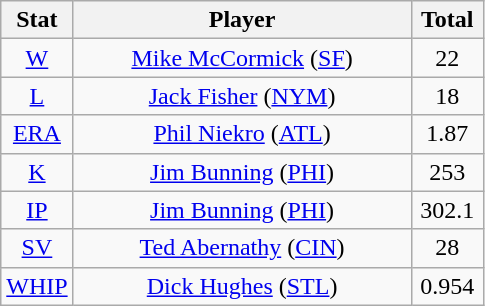<table class="wikitable" style="text-align:center;">
<tr>
<th style="width:15%;">Stat</th>
<th>Player</th>
<th style="width:15%;">Total</th>
</tr>
<tr>
<td><a href='#'>W</a></td>
<td><a href='#'>Mike McCormick</a> (<a href='#'>SF</a>)</td>
<td>22</td>
</tr>
<tr>
<td><a href='#'>L</a></td>
<td><a href='#'>Jack Fisher</a> (<a href='#'>NYM</a>)</td>
<td>18</td>
</tr>
<tr>
<td><a href='#'>ERA</a></td>
<td><a href='#'>Phil Niekro</a> (<a href='#'>ATL</a>)</td>
<td>1.87</td>
</tr>
<tr>
<td><a href='#'>K</a></td>
<td><a href='#'>Jim Bunning</a> (<a href='#'>PHI</a>)</td>
<td>253</td>
</tr>
<tr>
<td><a href='#'>IP</a></td>
<td><a href='#'>Jim Bunning</a> (<a href='#'>PHI</a>)</td>
<td>302.1</td>
</tr>
<tr>
<td><a href='#'>SV</a></td>
<td><a href='#'>Ted Abernathy</a> (<a href='#'>CIN</a>)</td>
<td>28</td>
</tr>
<tr>
<td><a href='#'>WHIP</a></td>
<td><a href='#'>Dick Hughes</a> (<a href='#'>STL</a>)</td>
<td>0.954</td>
</tr>
</table>
